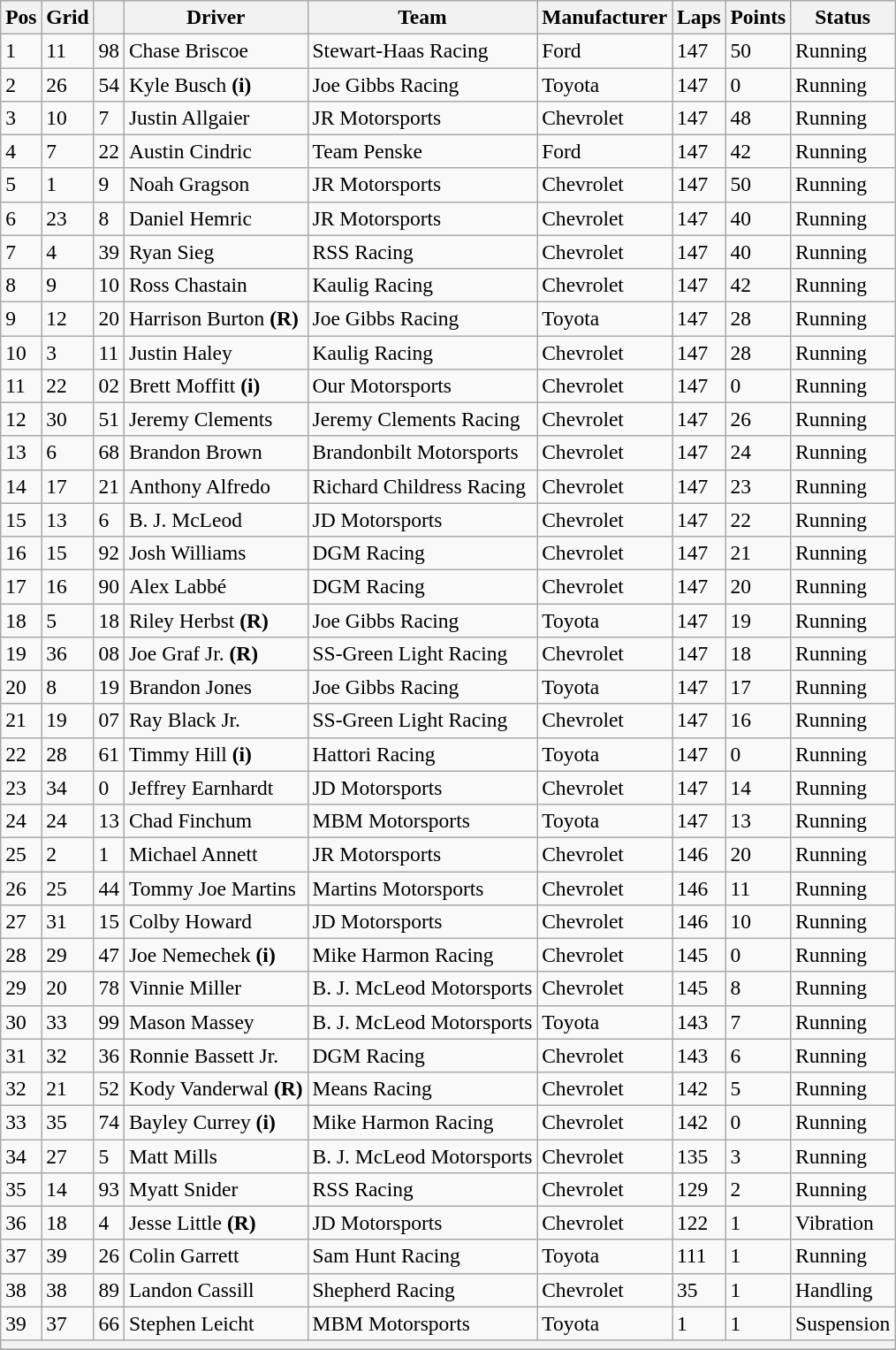<table class="wikitable" style="font-size:98%">
<tr>
<th>Pos</th>
<th>Grid</th>
<th></th>
<th>Driver</th>
<th>Team</th>
<th>Manufacturer</th>
<th>Laps</th>
<th>Points</th>
<th>Status</th>
</tr>
<tr>
<td>1</td>
<td>11</td>
<td>98</td>
<td>Chase Briscoe</td>
<td>Stewart-Haas Racing</td>
<td>Ford</td>
<td>147</td>
<td>50</td>
<td>Running</td>
</tr>
<tr>
<td>2</td>
<td>26</td>
<td>54</td>
<td>Kyle Busch <strong>(i)</strong></td>
<td>Joe Gibbs Racing</td>
<td>Toyota</td>
<td>147</td>
<td>0</td>
<td>Running</td>
</tr>
<tr>
<td>3</td>
<td>10</td>
<td>7</td>
<td>Justin Allgaier</td>
<td>JR Motorsports</td>
<td>Chevrolet</td>
<td>147</td>
<td>48</td>
<td>Running</td>
</tr>
<tr>
<td>4</td>
<td>7</td>
<td>22</td>
<td>Austin Cindric</td>
<td>Team Penske</td>
<td>Ford</td>
<td>147</td>
<td>42</td>
<td>Running</td>
</tr>
<tr>
<td>5</td>
<td>1</td>
<td>9</td>
<td>Noah Gragson</td>
<td>JR Motorsports</td>
<td>Chevrolet</td>
<td>147</td>
<td>50</td>
<td>Running</td>
</tr>
<tr>
<td>6</td>
<td>23</td>
<td>8</td>
<td>Daniel Hemric</td>
<td>JR Motorsports</td>
<td>Chevrolet</td>
<td>147</td>
<td>40</td>
<td>Running</td>
</tr>
<tr>
<td>7</td>
<td>4</td>
<td>39</td>
<td>Ryan Sieg</td>
<td>RSS Racing</td>
<td>Chevrolet</td>
<td>147</td>
<td>40</td>
<td>Running</td>
</tr>
<tr>
<td>8</td>
<td>9</td>
<td>10</td>
<td>Ross Chastain</td>
<td>Kaulig Racing</td>
<td>Chevrolet</td>
<td>147</td>
<td>42</td>
<td>Running</td>
</tr>
<tr>
<td>9</td>
<td>12</td>
<td>20</td>
<td>Harrison Burton <strong>(R)</strong></td>
<td>Joe Gibbs Racing</td>
<td>Toyota</td>
<td>147</td>
<td>28</td>
<td>Running</td>
</tr>
<tr>
<td>10</td>
<td>3</td>
<td>11</td>
<td>Justin Haley</td>
<td>Kaulig Racing</td>
<td>Chevrolet</td>
<td>147</td>
<td>28</td>
<td>Running</td>
</tr>
<tr>
<td>11</td>
<td>22</td>
<td>02</td>
<td>Brett Moffitt <strong>(i)</strong></td>
<td>Our Motorsports</td>
<td>Chevrolet</td>
<td>147</td>
<td>0</td>
<td>Running</td>
</tr>
<tr>
<td>12</td>
<td>30</td>
<td>51</td>
<td>Jeremy Clements</td>
<td>Jeremy Clements Racing</td>
<td>Chevrolet</td>
<td>147</td>
<td>26</td>
<td>Running</td>
</tr>
<tr>
<td>13</td>
<td>6</td>
<td>68</td>
<td>Brandon Brown</td>
<td>Brandonbilt Motorsports</td>
<td>Chevrolet</td>
<td>147</td>
<td>24</td>
<td>Running</td>
</tr>
<tr>
<td>14</td>
<td>17</td>
<td>21</td>
<td>Anthony Alfredo</td>
<td>Richard Childress Racing</td>
<td>Chevrolet</td>
<td>147</td>
<td>23</td>
<td>Running</td>
</tr>
<tr>
<td>15</td>
<td>13</td>
<td>6</td>
<td>B. J. McLeod</td>
<td>JD Motorsports</td>
<td>Chevrolet</td>
<td>147</td>
<td>22</td>
<td>Running</td>
</tr>
<tr>
<td>16</td>
<td>15</td>
<td>92</td>
<td>Josh Williams</td>
<td>DGM Racing</td>
<td>Chevrolet</td>
<td>147</td>
<td>21</td>
<td>Running</td>
</tr>
<tr>
<td>17</td>
<td>16</td>
<td>90</td>
<td>Alex Labbé</td>
<td>DGM Racing</td>
<td>Chevrolet</td>
<td>147</td>
<td>20</td>
<td>Running</td>
</tr>
<tr>
<td>18</td>
<td>5</td>
<td>18</td>
<td>Riley Herbst <strong>(R)</strong></td>
<td>Joe Gibbs Racing</td>
<td>Toyota</td>
<td>147</td>
<td>19</td>
<td>Running</td>
</tr>
<tr>
<td>19</td>
<td>36</td>
<td>08</td>
<td>Joe Graf Jr. <strong>(R)</strong></td>
<td>SS-Green Light Racing</td>
<td>Chevrolet</td>
<td>147</td>
<td>18</td>
<td>Running</td>
</tr>
<tr>
<td>20</td>
<td>8</td>
<td>19</td>
<td>Brandon Jones</td>
<td>Joe Gibbs Racing</td>
<td>Toyota</td>
<td>147</td>
<td>17</td>
<td>Running</td>
</tr>
<tr>
<td>21</td>
<td>19</td>
<td>07</td>
<td>Ray Black Jr.</td>
<td>SS-Green Light Racing</td>
<td>Chevrolet</td>
<td>147</td>
<td>16</td>
<td>Running</td>
</tr>
<tr>
<td>22</td>
<td>28</td>
<td>61</td>
<td>Timmy Hill <strong>(i)</strong></td>
<td>Hattori Racing</td>
<td>Toyota</td>
<td>147</td>
<td>0</td>
<td>Running</td>
</tr>
<tr>
<td>23</td>
<td>34</td>
<td>0</td>
<td>Jeffrey Earnhardt</td>
<td>JD Motorsports</td>
<td>Chevrolet</td>
<td>147</td>
<td>14</td>
<td>Running</td>
</tr>
<tr>
<td>24</td>
<td>24</td>
<td>13</td>
<td>Chad Finchum</td>
<td>MBM Motorsports</td>
<td>Toyota</td>
<td>147</td>
<td>13</td>
<td>Running</td>
</tr>
<tr>
<td>25</td>
<td>2</td>
<td>1</td>
<td>Michael Annett</td>
<td>JR Motorsports</td>
<td>Chevrolet</td>
<td>146</td>
<td>20</td>
<td>Running</td>
</tr>
<tr>
<td>26</td>
<td>25</td>
<td>44</td>
<td>Tommy Joe Martins</td>
<td>Martins Motorsports</td>
<td>Chevrolet</td>
<td>146</td>
<td>11</td>
<td>Running</td>
</tr>
<tr>
<td>27</td>
<td>31</td>
<td>15</td>
<td>Colby Howard</td>
<td>JD Motorsports</td>
<td>Chevrolet</td>
<td>146</td>
<td>10</td>
<td>Running</td>
</tr>
<tr>
<td>28</td>
<td>29</td>
<td>47</td>
<td>Joe Nemechek <strong>(i)</strong></td>
<td>Mike Harmon Racing</td>
<td>Chevrolet</td>
<td>145</td>
<td>0</td>
<td>Running</td>
</tr>
<tr>
<td>29</td>
<td>20</td>
<td>78</td>
<td>Vinnie Miller</td>
<td>B. J. McLeod Motorsports</td>
<td>Chevrolet</td>
<td>145</td>
<td>8</td>
<td>Running</td>
</tr>
<tr>
<td>30</td>
<td>33</td>
<td>99</td>
<td>Mason Massey</td>
<td>B. J. McLeod Motorsports</td>
<td>Toyota</td>
<td>143</td>
<td>7</td>
<td>Running</td>
</tr>
<tr>
<td>31</td>
<td>32</td>
<td>36</td>
<td>Ronnie Bassett Jr.</td>
<td>DGM Racing</td>
<td>Chevrolet</td>
<td>143</td>
<td>6</td>
<td>Running</td>
</tr>
<tr>
<td>32</td>
<td>21</td>
<td>52</td>
<td>Kody Vanderwal <strong>(R)</strong></td>
<td>Means Racing</td>
<td>Chevrolet</td>
<td>142</td>
<td>5</td>
<td>Running</td>
</tr>
<tr>
<td>33</td>
<td>35</td>
<td>74</td>
<td>Bayley Currey <strong>(i)</strong></td>
<td>Mike Harmon Racing</td>
<td>Chevrolet</td>
<td>142</td>
<td>0</td>
<td>Running</td>
</tr>
<tr>
<td>34</td>
<td>27</td>
<td>5</td>
<td>Matt Mills</td>
<td>B. J. McLeod Motorsports</td>
<td>Chevrolet</td>
<td>135</td>
<td>3</td>
<td>Running</td>
</tr>
<tr>
<td>35</td>
<td>14</td>
<td>93</td>
<td>Myatt Snider</td>
<td>RSS Racing</td>
<td>Chevrolet</td>
<td>129</td>
<td>2</td>
<td>Running</td>
</tr>
<tr>
<td>36</td>
<td>18</td>
<td>4</td>
<td>Jesse Little <strong>(R)</strong></td>
<td>JD Motorsports</td>
<td>Chevrolet</td>
<td>122</td>
<td>1</td>
<td>Vibration</td>
</tr>
<tr>
<td>37</td>
<td>39</td>
<td>26</td>
<td>Colin Garrett</td>
<td>Sam Hunt Racing</td>
<td>Toyota</td>
<td>111</td>
<td>1</td>
<td>Running</td>
</tr>
<tr>
<td>38</td>
<td>38</td>
<td>89</td>
<td>Landon Cassill</td>
<td>Shepherd Racing</td>
<td>Chevrolet</td>
<td>35</td>
<td>1</td>
<td>Handling</td>
</tr>
<tr>
<td>39</td>
<td>37</td>
<td>66</td>
<td>Stephen Leicht</td>
<td>MBM Motorsports</td>
<td>Toyota</td>
<td>1</td>
<td>1</td>
<td>Suspension</td>
</tr>
<tr>
<th colspan="9"></th>
</tr>
<tr>
</tr>
</table>
